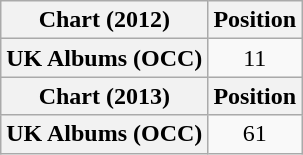<table class="wikitable plainrowheaders" style="text-align:center">
<tr>
<th scope="col">Chart (2012)</th>
<th scope="col">Position</th>
</tr>
<tr>
<th scope="row">UK Albums (OCC)</th>
<td>11</td>
</tr>
<tr>
<th scope="col">Chart (2013)</th>
<th scope="col">Position</th>
</tr>
<tr>
<th scope="row">UK Albums (OCC)</th>
<td>61</td>
</tr>
</table>
